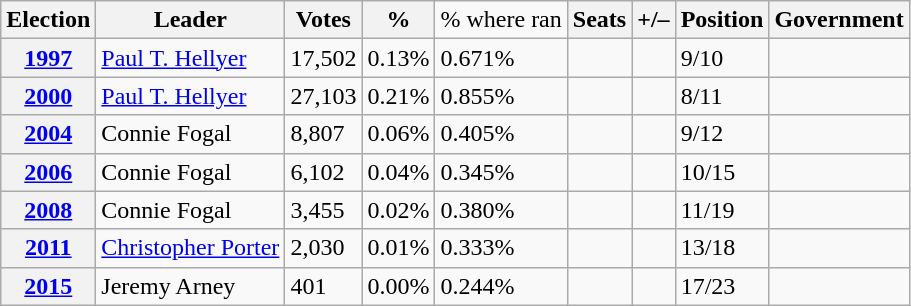<table class=wikitable style="text-align: left;">
<tr>
<th>Election</th>
<th>Leader</th>
<th>Votes</th>
<th>%</th>
<td>% where ran</td>
<th>Seats</th>
<th>+/–</th>
<th>Position</th>
<th>Government</th>
</tr>
<tr>
<th><a href='#'>1997</a></th>
<td><a href='#'>Paul T. Hellyer</a></td>
<td>17,502</td>
<td>0.13%</td>
<td>0.671%</td>
<td></td>
<td></td>
<td> 9/10</td>
<td></td>
</tr>
<tr>
<th><a href='#'>2000</a></th>
<td><a href='#'>Paul T. Hellyer</a></td>
<td>27,103</td>
<td>0.21%</td>
<td>0.855%</td>
<td></td>
<td></td>
<td> 8/11</td>
<td></td>
</tr>
<tr>
<th><a href='#'>2004</a></th>
<td>Connie Fogal</td>
<td>8,807</td>
<td>0.06%</td>
<td>0.405%</td>
<td></td>
<td></td>
<td> 9/12</td>
<td></td>
</tr>
<tr>
<th><a href='#'>2006</a></th>
<td>Connie Fogal</td>
<td>6,102</td>
<td>0.04%</td>
<td>0.345%</td>
<td></td>
<td></td>
<td> 10/15</td>
<td></td>
</tr>
<tr>
<th><a href='#'>2008</a></th>
<td>Connie Fogal</td>
<td>3,455</td>
<td>0.02%</td>
<td>0.380%</td>
<td></td>
<td></td>
<td> 11/19</td>
<td></td>
</tr>
<tr>
<th><a href='#'>2011</a></th>
<td><a href='#'>Christopher Porter</a></td>
<td>2,030</td>
<td>0.01%</td>
<td>0.333%</td>
<td></td>
<td></td>
<td> 13/18</td>
<td></td>
</tr>
<tr>
<th><a href='#'>2015</a></th>
<td>Jeremy Arney</td>
<td>401</td>
<td>0.00%</td>
<td>0.244%</td>
<td></td>
<td></td>
<td> 17/23</td>
<td></td>
</tr>
</table>
